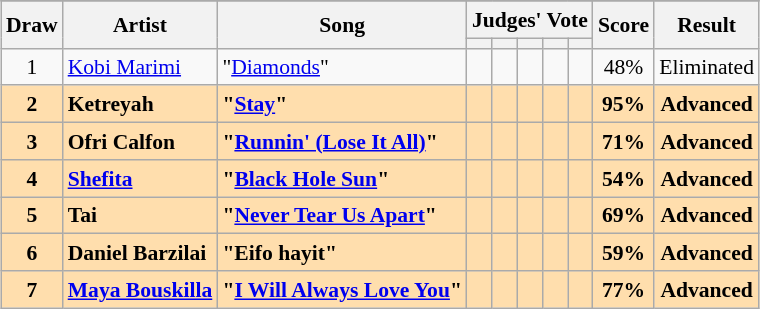<table class="sortable wikitable" style="margin: 1em auto 1em auto; text-align:center; font-size:90%; line-height:18px;">
<tr>
</tr>
<tr>
<th rowspan="2">Draw</th>
<th rowspan="2">Artist</th>
<th rowspan="2">Song</th>
<th colspan="5" class="unsortable">Judges' Vote</th>
<th rowspan="2">Score</th>
<th rowspan="2">Result</th>
</tr>
<tr>
<th class="unsortable"></th>
<th class="unsortable"></th>
<th class="unsortable"></th>
<th class="unsortable"></th>
<th class="unsortable"></th>
</tr>
<tr>
<td>1</td>
<td align="left"><a href='#'>Kobi Marimi</a></td>
<td align="left">"<a href='#'>Diamonds</a>"</td>
<td></td>
<td></td>
<td></td>
<td></td>
<td></td>
<td>48%</td>
<td>Eliminated</td>
</tr>
<tr style="font-weight:bold; background:navajowhite;">
<td>2</td>
<td align="left">Ketreyah</td>
<td align="left">"<a href='#'>Stay</a>"</td>
<td></td>
<td></td>
<td></td>
<td></td>
<td></td>
<td>95%</td>
<td>Advanced</td>
</tr>
<tr style="font-weight:bold; background:navajowhite;">
<td>3</td>
<td align="left">Ofri Calfon</td>
<td align="left">"<a href='#'>Runnin' (Lose It All)</a>"</td>
<td></td>
<td></td>
<td></td>
<td></td>
<td></td>
<td>71%</td>
<td>Advanced</td>
</tr>
<tr style="font-weight:bold; background:navajowhite;">
<td>4</td>
<td align="left"><a href='#'>Shefita</a></td>
<td align="left">"<a href='#'>Black Hole Sun</a>"</td>
<td></td>
<td></td>
<td></td>
<td></td>
<td></td>
<td>54%</td>
<td>Advanced</td>
</tr>
<tr style="font-weight:bold; background:navajowhite;">
<td>5</td>
<td align="left">Tai</td>
<td align="left">"<a href='#'>Never Tear Us Apart</a>"</td>
<td></td>
<td></td>
<td></td>
<td></td>
<td></td>
<td>69%</td>
<td>Advanced</td>
</tr>
<tr style="font-weight:bold; background:navajowhite;">
<td>6</td>
<td align="left">Daniel Barzilai</td>
<td align="left">"Eifo hayit"</td>
<td></td>
<td></td>
<td></td>
<td></td>
<td></td>
<td>59%</td>
<td>Advanced</td>
</tr>
<tr style="font-weight:bold; background:navajowhite;">
<td>7</td>
<td align="left"><a href='#'>Maya Bouskilla</a></td>
<td align="left">"<a href='#'>I Will Always Love You</a>"</td>
<td></td>
<td></td>
<td></td>
<td></td>
<td></td>
<td>77%</td>
<td>Advanced</td>
</tr>
</table>
